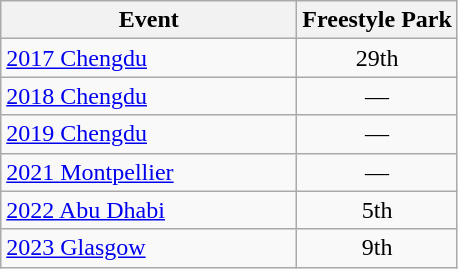<table class="wikitable" style="text-align: center;">
<tr ">
<th style="width:190px;">Event</th>
<th>Freestyle Park</th>
</tr>
<tr>
<td align=left> <a href='#'>2017 Chengdu</a></td>
<td>29th</td>
</tr>
<tr>
<td align=left> <a href='#'>2018 Chengdu</a></td>
<td>—</td>
</tr>
<tr>
<td align=left> <a href='#'>2019 Chengdu</a></td>
<td>—</td>
</tr>
<tr>
<td align=left> <a href='#'>2021 Montpellier</a></td>
<td>—</td>
</tr>
<tr>
<td align=left> <a href='#'>2022 Abu Dhabi</a></td>
<td>5th</td>
</tr>
<tr>
<td align=left> <a href='#'>2023 Glasgow</a></td>
<td>9th</td>
</tr>
</table>
